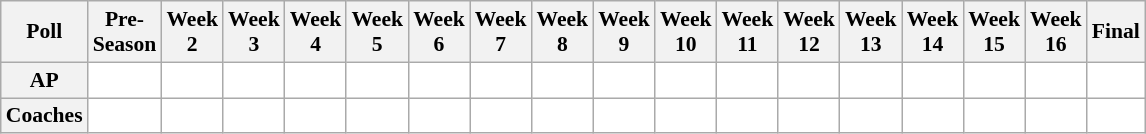<table class="wikitable" style="white-space:nowrap;font-size:90%">
<tr>
<th>Poll</th>
<th>Pre-<br>Season</th>
<th>Week<br>2</th>
<th>Week<br>3</th>
<th>Week<br>4</th>
<th>Week<br>5</th>
<th>Week<br>6</th>
<th>Week<br>7</th>
<th>Week<br>8</th>
<th>Week<br>9</th>
<th>Week<br>10</th>
<th>Week<br>11</th>
<th>Week<br>12</th>
<th>Week<br>13</th>
<th>Week<br>14</th>
<th>Week<br>15</th>
<th>Week<br>16</th>
<th>Final</th>
</tr>
<tr style="text-align:center;">
<th>AP</th>
<td style="background:#FFF;"></td>
<td style="background:#FFF;"></td>
<td style="background:#FFF;"></td>
<td style="background:#FFF;"></td>
<td style="background:#FFF;"></td>
<td style="background:#FFF;"></td>
<td style="background:#FFF;"></td>
<td style="background:#FFF;"></td>
<td style="background:#FFF;"></td>
<td style="background:#FFF;"></td>
<td style="background:#FFF;"></td>
<td style="background:#FFF;"></td>
<td style="background:#FFF;"></td>
<td style="background:#FFF;"></td>
<td style="background:#FFF;"></td>
<td style="background:#FFF;"></td>
<td style="background:#FFF;"></td>
</tr>
<tr style="text-align:center;">
<th>Coaches</th>
<td style="background:#FFF;"></td>
<td style="background:#FFF;"></td>
<td style="background:#FFF;"></td>
<td style="background:#FFF;"></td>
<td style="background:#FFF;"></td>
<td style="background:#FFF;"></td>
<td style="background:#FFF;"></td>
<td style="background:#FFF;"></td>
<td style="background:#FFF;"></td>
<td style="background:#FFF;"></td>
<td style="background:#FFF;"></td>
<td style="background:#FFF;"></td>
<td style="background:#FFF;"></td>
<td style="background:#FFF;"></td>
<td style="background:#FFF;"></td>
<td style="background:#FFF;"></td>
<td style="background:#FFF;"></td>
</tr>
</table>
